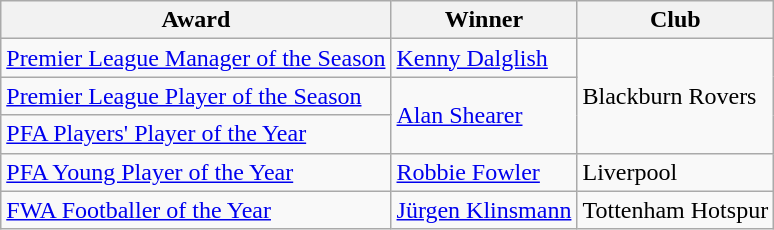<table class="wikitable">
<tr>
<th>Award</th>
<th>Winner</th>
<th>Club</th>
</tr>
<tr>
<td><a href='#'>Premier League Manager of the Season</a></td>
<td> <a href='#'>Kenny Dalglish</a></td>
<td rowspan="3">Blackburn Rovers</td>
</tr>
<tr>
<td><a href='#'>Premier League Player of the Season</a></td>
<td rowspan="2"> <a href='#'>Alan Shearer</a></td>
</tr>
<tr>
<td><a href='#'>PFA Players' Player of the Year</a></td>
</tr>
<tr>
<td><a href='#'>PFA Young Player of the Year</a></td>
<td> <a href='#'>Robbie Fowler</a></td>
<td>Liverpool</td>
</tr>
<tr>
<td><a href='#'>FWA Footballer of the Year</a></td>
<td> <a href='#'>Jürgen Klinsmann</a></td>
<td>Tottenham Hotspur</td>
</tr>
</table>
